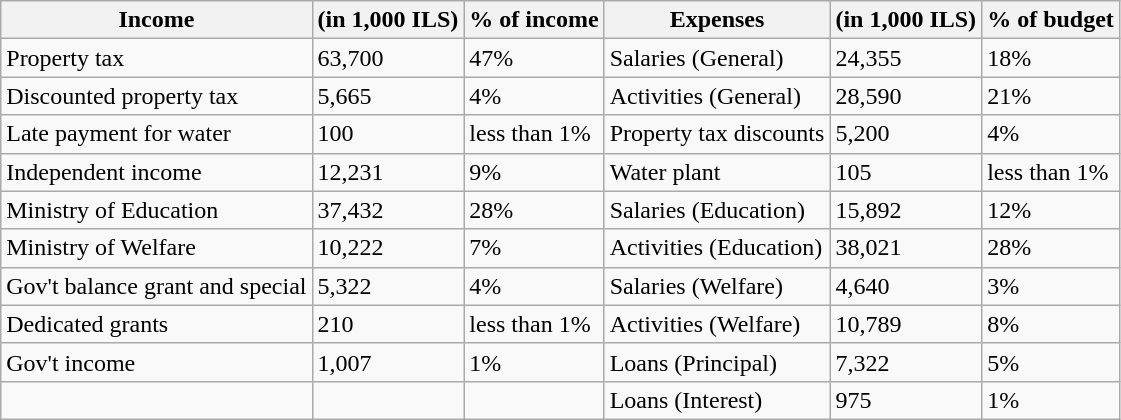<table class="wikitable">
<tr>
<th>Income</th>
<th>(in 1,000 ILS)</th>
<th>% of income</th>
<th>Expenses</th>
<th>(in 1,000 ILS)</th>
<th>% of budget</th>
</tr>
<tr>
<td>Property tax</td>
<td>63,700</td>
<td>47%</td>
<td>Salaries (General)</td>
<td>24,355</td>
<td>18%</td>
</tr>
<tr>
<td>Discounted property tax</td>
<td>5,665</td>
<td>4%</td>
<td>Activities (General)</td>
<td>28,590</td>
<td>21%</td>
</tr>
<tr>
<td>Late payment for water</td>
<td>100</td>
<td>less than 1%</td>
<td>Property tax discounts</td>
<td>5,200</td>
<td>4%</td>
</tr>
<tr>
<td>Independent income</td>
<td>12,231</td>
<td>9%</td>
<td>Water plant</td>
<td>105</td>
<td>less than 1%</td>
</tr>
<tr>
<td>Ministry of Education</td>
<td>37,432</td>
<td>28%</td>
<td>Salaries (Education)</td>
<td>15,892</td>
<td>12%</td>
</tr>
<tr>
<td>Ministry of Welfare</td>
<td>10,222</td>
<td>7%</td>
<td>Activities (Education)</td>
<td>38,021</td>
<td>28%</td>
</tr>
<tr>
<td>Gov't balance grant and special</td>
<td>5,322</td>
<td>4%</td>
<td>Salaries (Welfare)</td>
<td>4,640</td>
<td>3%</td>
</tr>
<tr>
<td>Dedicated grants</td>
<td>210</td>
<td>less than 1%</td>
<td>Activities (Welfare)</td>
<td>10,789</td>
<td>8%</td>
</tr>
<tr>
<td>Gov't income</td>
<td>1,007</td>
<td>1%</td>
<td>Loans (Principal)</td>
<td>7,322</td>
<td>5%</td>
</tr>
<tr>
<td></td>
<td></td>
<td></td>
<td>Loans (Interest)</td>
<td>975</td>
<td>1%</td>
</tr>
</table>
